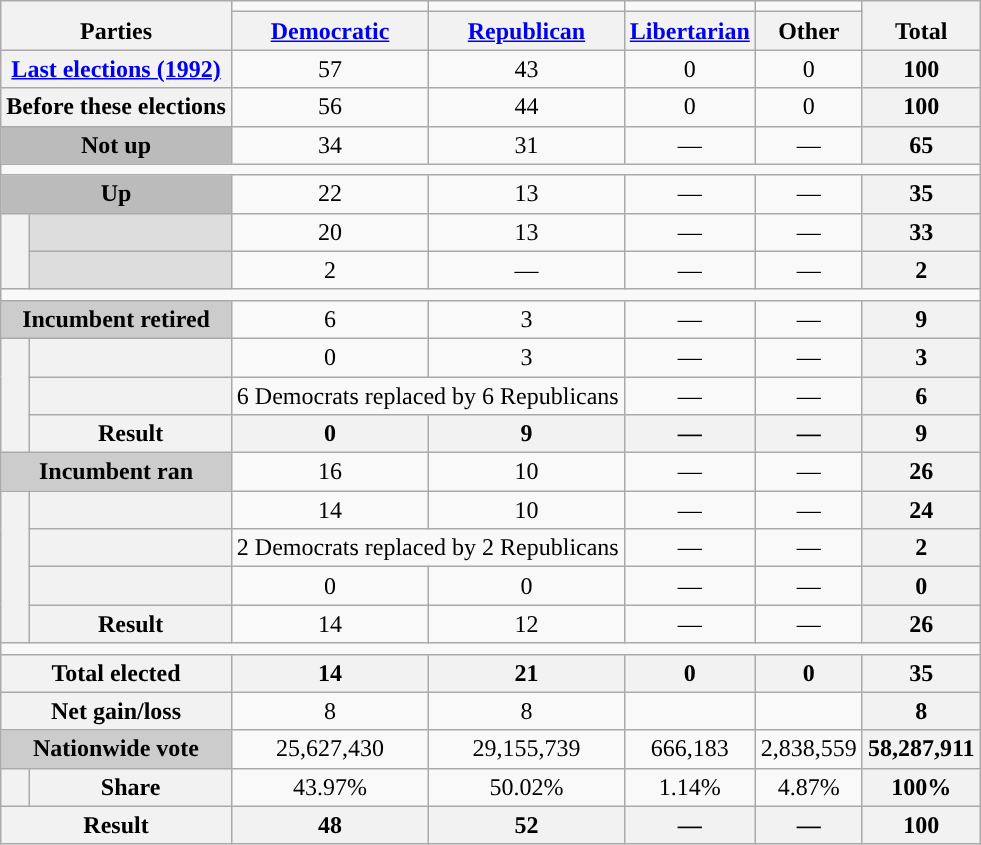<table class=wikitable style=text-align:center>
<tr valign=bottom>
<th rowspan=2 colspan=2>Parties</th>
<td style="background-color:"></td>
<td style="background-color:"></td>
<td style="background-color:"></td>
<td style="background-color:"></td>
<th rowspan=2>Total</th>
</tr>
<tr valign=bottom>
<th><a href='#'>Democratic</a></th>
<th><a href='#'>Republican</a></th>
<th><a href='#'>Libertarian</a></th>
<th>Other</th>
</tr>
<tr>
<th colspan=2><a href='#'>Last elections (1992)</a></th>
<td>57</td>
<td>43</td>
<td>0</td>
<td>0</td>
<th>100</th>
</tr>
<tr>
<th colspan=2 class=small>Before these elections</th>
<td>56</td>
<td>44</td>
<td>0</td>
<td>0</td>
<th>100</th>
</tr>
<tr>
<th colspan=2 style="background:#bbb">Not up</th>
<td>34</td>
<td>31</td>
<td>—</td>
<td>—</td>
<th>65</th>
</tr>
<tr>
<td colspan=100></td>
</tr>
<tr>
<th colspan=2 style="background:#bbb">Up</th>
<td>22</td>
<td>13</td>
<td>—</td>
<td>—</td>
<th>35</th>
</tr>
<tr>
<th rowspan=2></th>
<th style="background:#ddd"></th>
<td>20</td>
<td>13</td>
<td>—</td>
<td>—</td>
<th>33</th>
</tr>
<tr>
<th style="background:#ddd"></th>
<td>2</td>
<td>—</td>
<td>—</td>
<td>—</td>
<th>2</th>
</tr>
<tr>
<td colspan=100></td>
</tr>
<tr>
<th colspan=2 style="background:#ccc">Incumbent retired</th>
<td>6</td>
<td>3</td>
<td>—</td>
<td>—</td>
<th>9</th>
</tr>
<tr>
<th rowspan=3></th>
<th></th>
<td>0</td>
<td>3</td>
<td>—</td>
<td>—</td>
<th>3</th>
</tr>
<tr>
<th></th>
<td colspan=2 >6 Democrats replaced by 6 Republicans</td>
<td>—</td>
<td>—</td>
<th>6</th>
</tr>
<tr>
<th>Result</th>
<th>0</th>
<th>9</th>
<th>—</th>
<th>—</th>
<th>9</th>
</tr>
<tr>
<th colspan=2 style="background:#ccc">Incumbent ran</th>
<td>16</td>
<td>10</td>
<td>—</td>
<td>—</td>
<th>26</th>
</tr>
<tr>
<th rowspan=4></th>
<th></th>
<td>14</td>
<td>10</td>
<td>—</td>
<td>—</td>
<th>24</th>
</tr>
<tr>
<th></th>
<td colspan=2 >2 Democrats replaced by 2 Republicans</td>
<td>—</td>
<td>—</td>
<th>2</th>
</tr>
<tr>
<th></th>
<td>0</td>
<td>0</td>
<td>—</td>
<td>—</td>
<th>0</th>
</tr>
<tr>
<th>Result</th>
<td>14</td>
<td>12</td>
<td>—</td>
<td>—</td>
<th>26</th>
</tr>
<tr>
<td colspan=100></td>
</tr>
<tr>
<th colspan=2>Total elected</th>
<th>14</th>
<th>21</th>
<th>0</th>
<th>0</th>
<th>35</th>
</tr>
<tr>
<th colspan=2>Net gain/loss</th>
<td> 8</td>
<td> 8</td>
<td></td>
<td></td>
<th>8</th>
</tr>
<tr>
<th colspan=2 style="background:#ccc">Nationwide vote</th>
<td>25,627,430</td>
<td>29,155,739</td>
<td>666,183</td>
<td>2,838,559</td>
<th>58,287,911</th>
</tr>
<tr>
<th></th>
<th>Share</th>
<td>43.97%</td>
<td>50.02%</td>
<td>1.14%</td>
<td>4.87%</td>
<th>100%</th>
</tr>
<tr>
<th colspan=2>Result</th>
<th>48</th>
<th>52</th>
<th>—</th>
<th>—</th>
<th>100</th>
</tr>
</table>
